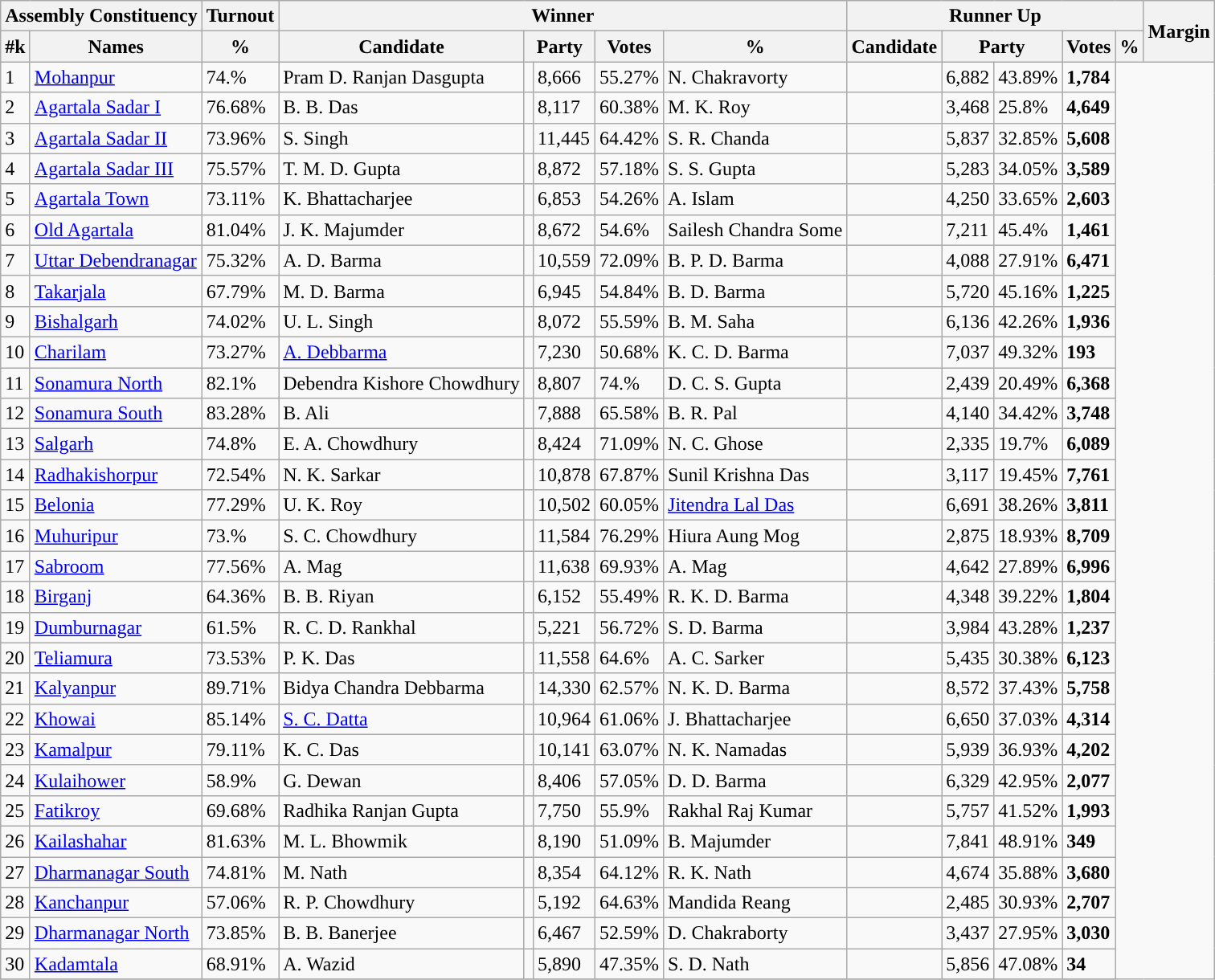<table class="wikitable sortable">
<tr>
<th colspan="2">Assembly Constituency</th>
<th>Turnout</th>
<th colspan="5">Winner</th>
<th colspan="5">Runner Up</th>
<th rowspan="2" data-sort-type=number>Margin</th>
</tr>
<tr>
<th>#k</th>
<th>Names</th>
<th>%</th>
<th>Candidate</th>
<th colspan="2">Party</th>
<th data-sort-type=number>Votes</th>
<th>%</th>
<th>Candidate</th>
<th colspan="2">Party</th>
<th data-sort-type=number>Votes</th>
<th>%</th>
</tr>
<tr>
<td>1</td>
<td><a href='#'>Mohanpur</a></td>
<td>74.%</td>
<td>Pram D. Ranjan Dasgupta</td>
<td></td>
<td>8,666</td>
<td>55.27%</td>
<td>N. Chakravorty</td>
<td></td>
<td>6,882</td>
<td>43.89%</td>
<td style="background:"><span><strong>1,784</strong></span></td>
</tr>
<tr>
<td>2</td>
<td><a href='#'>Agartala Sadar I</a></td>
<td>76.68%</td>
<td>B. B. Das</td>
<td></td>
<td>8,117</td>
<td>60.38%</td>
<td>M. K. Roy</td>
<td></td>
<td>3,468</td>
<td>25.8%</td>
<td style="background:"><span><strong>4,649</strong></span></td>
</tr>
<tr>
<td>3</td>
<td><a href='#'>Agartala Sadar II</a></td>
<td>73.96%</td>
<td>S. Singh</td>
<td></td>
<td>11,445</td>
<td>64.42%</td>
<td>S. R. Chanda</td>
<td></td>
<td>5,837</td>
<td>32.85%</td>
<td style="background:"><span><strong>5,608</strong></span></td>
</tr>
<tr>
<td>4</td>
<td><a href='#'>Agartala Sadar III</a></td>
<td>75.57%</td>
<td>T. M. D. Gupta</td>
<td></td>
<td>8,872</td>
<td>57.18%</td>
<td>S. S. Gupta</td>
<td></td>
<td>5,283</td>
<td>34.05%</td>
<td style="background:"><span><strong>3,589</strong></span></td>
</tr>
<tr>
<td>5</td>
<td><a href='#'>Agartala Town</a></td>
<td>73.11%</td>
<td>K. Bhattacharjee</td>
<td></td>
<td>6,853</td>
<td>54.26%</td>
<td>A. Islam</td>
<td></td>
<td>4,250</td>
<td>33.65%</td>
<td style="background:"><span><strong>2,603</strong></span></td>
</tr>
<tr>
<td>6</td>
<td><a href='#'>Old Agartala</a></td>
<td>81.04%</td>
<td>J. K. Majumder</td>
<td></td>
<td>8,672</td>
<td>54.6%</td>
<td>Sailesh Chandra Some</td>
<td></td>
<td>7,211</td>
<td>45.4%</td>
<td style="background:"><span><strong>1,461</strong></span></td>
</tr>
<tr>
<td>7</td>
<td><a href='#'>Uttar Debendranagar</a></td>
<td>75.32%</td>
<td>A. D. Barma</td>
<td></td>
<td>10,559</td>
<td>72.09%</td>
<td>B. P. D. Barma</td>
<td></td>
<td>4,088</td>
<td>27.91%</td>
<td style="background:"><span><strong>6,471</strong></span></td>
</tr>
<tr>
<td>8</td>
<td><a href='#'>Takarjala</a></td>
<td>67.79%</td>
<td>M. D. Barma</td>
<td></td>
<td>6,945</td>
<td>54.84%</td>
<td>B. D. Barma</td>
<td></td>
<td>5,720</td>
<td>45.16%</td>
<td style="background:"><span><strong>1,225</strong></span></td>
</tr>
<tr>
<td>9</td>
<td><a href='#'>Bishalgarh</a></td>
<td>74.02%</td>
<td>U. L. Singh</td>
<td></td>
<td>8,072</td>
<td>55.59%</td>
<td>B. M. Saha</td>
<td></td>
<td>6,136</td>
<td>42.26%</td>
<td style="background:"><span><strong>1,936</strong></span></td>
</tr>
<tr>
<td>10</td>
<td><a href='#'>Charilam</a></td>
<td>73.27%</td>
<td><a href='#'>A. Debbarma</a></td>
<td></td>
<td>7,230</td>
<td>50.68%</td>
<td>K. C. D. Barma</td>
<td></td>
<td>7,037</td>
<td>49.32%</td>
<td style="background:"><span><strong>193</strong></span></td>
</tr>
<tr>
<td>11</td>
<td><a href='#'>Sonamura North</a></td>
<td>82.1%</td>
<td>Debendra Kishore Chowdhury</td>
<td></td>
<td>8,807</td>
<td>74.%</td>
<td>D. C. S. Gupta</td>
<td></td>
<td>2,439</td>
<td>20.49%</td>
<td style="background:"><span><strong>6,368</strong></span></td>
</tr>
<tr>
<td>12</td>
<td><a href='#'>Sonamura South</a></td>
<td>83.28%</td>
<td>B. Ali</td>
<td></td>
<td>7,888</td>
<td>65.58%</td>
<td>B. R. Pal</td>
<td></td>
<td>4,140</td>
<td>34.42%</td>
<td style="background:"><span><strong>3,748</strong></span></td>
</tr>
<tr>
<td>13</td>
<td><a href='#'>Salgarh</a></td>
<td>74.8%</td>
<td>E. A. Chowdhury</td>
<td></td>
<td>8,424</td>
<td>71.09%</td>
<td>N. C. Ghose</td>
<td></td>
<td>2,335</td>
<td>19.7%</td>
<td style="background:"><span><strong>6,089</strong></span></td>
</tr>
<tr>
<td>14</td>
<td><a href='#'>Radhakishorpur</a></td>
<td>72.54%</td>
<td>N. K. Sarkar</td>
<td></td>
<td>10,878</td>
<td>67.87%</td>
<td>Sunil Krishna Das</td>
<td></td>
<td>3,117</td>
<td>19.45%</td>
<td style="background:"><span><strong>7,761</strong></span></td>
</tr>
<tr>
<td>15</td>
<td><a href='#'>Belonia</a></td>
<td>77.29%</td>
<td>U. K. Roy</td>
<td></td>
<td>10,502</td>
<td>60.05%</td>
<td><a href='#'>Jitendra Lal Das</a></td>
<td></td>
<td>6,691</td>
<td>38.26%</td>
<td style="background:"><span><strong>3,811</strong></span></td>
</tr>
<tr>
<td>16</td>
<td><a href='#'>Muhuripur</a></td>
<td>73.%</td>
<td>S. C. Chowdhury</td>
<td></td>
<td>11,584</td>
<td>76.29%</td>
<td>Hiura Aung Mog</td>
<td></td>
<td>2,875</td>
<td>18.93%</td>
<td style="background:"><span><strong>8,709</strong></span></td>
</tr>
<tr>
<td>17</td>
<td><a href='#'>Sabroom</a></td>
<td>77.56%</td>
<td>A. Mag</td>
<td></td>
<td>11,638</td>
<td>69.93%</td>
<td>A. Mag</td>
<td></td>
<td>4,642</td>
<td>27.89%</td>
<td style="background:"><span><strong>6,996</strong></span></td>
</tr>
<tr>
<td>18</td>
<td><a href='#'>Birganj</a></td>
<td>64.36%</td>
<td>B. B. Riyan</td>
<td></td>
<td>6,152</td>
<td>55.49%</td>
<td>R. K. D. Barma</td>
<td></td>
<td>4,348</td>
<td>39.22%</td>
<td style="background:"><span><strong>1,804</strong></span></td>
</tr>
<tr>
<td>19</td>
<td><a href='#'>Dumburnagar</a></td>
<td>61.5%</td>
<td>R. C. D. Rankhal</td>
<td></td>
<td>5,221</td>
<td>56.72%</td>
<td>S. D. Barma</td>
<td></td>
<td>3,984</td>
<td>43.28%</td>
<td style="background:"><span><strong>1,237</strong></span></td>
</tr>
<tr>
<td>20</td>
<td><a href='#'>Teliamura</a></td>
<td>73.53%</td>
<td>P. K. Das</td>
<td></td>
<td>11,558</td>
<td>64.6%</td>
<td>A. C. Sarker</td>
<td></td>
<td>5,435</td>
<td>30.38%</td>
<td style="background:"><span><strong>6,123</strong></span></td>
</tr>
<tr>
<td>21</td>
<td><a href='#'>Kalyanpur</a></td>
<td>89.71%</td>
<td>Bidya Chandra Debbarma</td>
<td></td>
<td>14,330</td>
<td>62.57%</td>
<td>N. K. D. Barma</td>
<td></td>
<td>8,572</td>
<td>37.43%</td>
<td style="background:"><span><strong>5,758</strong></span></td>
</tr>
<tr>
<td>22</td>
<td><a href='#'>Khowai</a></td>
<td>85.14%</td>
<td><a href='#'>S. C. Datta</a></td>
<td></td>
<td>10,964</td>
<td>61.06%</td>
<td>J. Bhattacharjee</td>
<td></td>
<td>6,650</td>
<td>37.03%</td>
<td style="background:"><span><strong>4,314</strong></span></td>
</tr>
<tr>
<td>23</td>
<td><a href='#'>Kamalpur</a></td>
<td>79.11%</td>
<td>K. C. Das</td>
<td></td>
<td>10,141</td>
<td>63.07%</td>
<td>N. K. Namadas</td>
<td></td>
<td>5,939</td>
<td>36.93%</td>
<td style="background:"><span><strong>4,202</strong></span></td>
</tr>
<tr>
<td>24</td>
<td><a href='#'>Kulaihower</a></td>
<td>58.9%</td>
<td>G. Dewan</td>
<td></td>
<td>8,406</td>
<td>57.05%</td>
<td>D. D. Barma</td>
<td></td>
<td>6,329</td>
<td>42.95%</td>
<td style="background:"><span><strong>2,077</strong></span></td>
</tr>
<tr>
<td>25</td>
<td><a href='#'>Fatikroy</a></td>
<td>69.68%</td>
<td>Radhika Ranjan Gupta</td>
<td></td>
<td>7,750</td>
<td>55.9%</td>
<td>Rakhal Raj Kumar</td>
<td></td>
<td>5,757</td>
<td>41.52%</td>
<td style="background:"><span><strong>1,993</strong></span></td>
</tr>
<tr>
<td>26</td>
<td><a href='#'>Kailashahar</a></td>
<td>81.63%</td>
<td>M. L. Bhowmik</td>
<td></td>
<td>8,190</td>
<td>51.09%</td>
<td>B. Majumder</td>
<td></td>
<td>7,841</td>
<td>48.91%</td>
<td style="background:"><span><strong>349</strong></span></td>
</tr>
<tr>
<td>27</td>
<td><a href='#'>Dharmanagar South</a></td>
<td>74.81%</td>
<td>M. Nath</td>
<td></td>
<td>8,354</td>
<td>64.12%</td>
<td>R. K. Nath</td>
<td></td>
<td>4,674</td>
<td>35.88%</td>
<td style="background:"><span><strong>3,680</strong></span></td>
</tr>
<tr>
<td>28</td>
<td><a href='#'>Kanchanpur</a></td>
<td>57.06%</td>
<td>R. P. Chowdhury</td>
<td></td>
<td>5,192</td>
<td>64.63%</td>
<td>Mandida Reang</td>
<td></td>
<td>2,485</td>
<td>30.93%</td>
<td style="background:"><span><strong>2,707</strong></span></td>
</tr>
<tr>
<td>29</td>
<td><a href='#'>Dharmanagar North</a></td>
<td>73.85%</td>
<td>B. B. Banerjee</td>
<td></td>
<td>6,467</td>
<td>52.59%</td>
<td>D. Chakraborty</td>
<td></td>
<td>3,437</td>
<td>27.95%</td>
<td style="background:"><span><strong>3,030</strong></span></td>
</tr>
<tr>
<td>30</td>
<td><a href='#'>Kadamtala</a></td>
<td>68.91%</td>
<td>A. Wazid</td>
<td></td>
<td>5,890</td>
<td>47.35%</td>
<td>S. D. Nath</td>
<td></td>
<td>5,856</td>
<td>47.08%</td>
<td style="background:"><span><strong>34</strong></span></td>
</tr>
<tr>
</tr>
</table>
